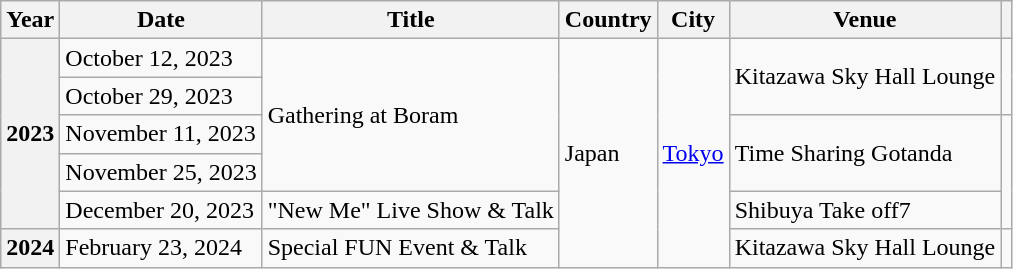<table class="wikitable plainrowheaders">
<tr>
<th scope="col">Year</th>
<th>Date</th>
<th scope="col">Title</th>
<th>Country</th>
<th>City</th>
<th>Venue</th>
<th scope="col" class="unsortable"></th>
</tr>
<tr>
<th scope="row"  rowspan="5">2023</th>
<td>October 12, 2023</td>
<td rowspan="4">Gathering at Boram <Talk></td>
<td rowspan="6">Japan</td>
<td rowspan="6"><a href='#'>Tokyo</a></td>
<td rowspan="2">Kitazawa Sky Hall Lounge</td>
<td rowspan="2"></td>
</tr>
<tr>
<td>October 29, 2023</td>
</tr>
<tr>
<td>November 11, 2023</td>
<td rowspan="2">Time Sharing Gotanda</td>
<td rowspan="3"></td>
</tr>
<tr>
<td>November 25, 2023</td>
</tr>
<tr>
<td>December 20, 2023</td>
<td>"New Me" Live Show & Talk</td>
<td>Shibuya Take off7</td>
</tr>
<tr>
<th scope="row">2024</th>
<td>February 23, 2024</td>
<td>Special FUN Event & Talk</td>
<td>Kitazawa Sky Hall Lounge</td>
<td></td>
</tr>
</table>
